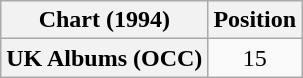<table class="wikitable plainrowheaders">
<tr>
<th scope="col">Chart (1994)</th>
<th scope="col">Position</th>
</tr>
<tr>
<th scope="row">UK Albums (OCC)</th>
<td style="text-align:center;">15</td>
</tr>
</table>
